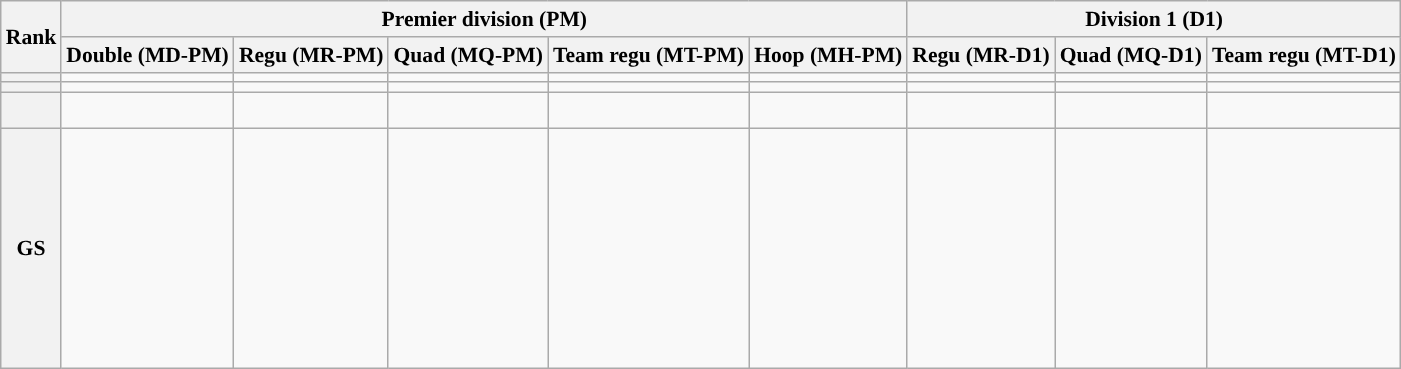<table class="wikitable" style="font-size: 90%;">
<tr>
<th rowspan=2>Rank</th>
<th colspan=5>Premier division (PM)</th>
<th colspan=3>Division 1 (D1)</th>
</tr>
<tr>
<th>Double (MD-PM)</th>
<th>Regu (MR-PM)</th>
<th>Quad (MQ-PM)</th>
<th>Team regu (MT-PM)</th>
<th>Hoop (MH-PM)</th>
<th>Regu (MR-D1)</th>
<th>Quad (MQ-D1)</th>
<th>Team regu (MT-D1)</th>
</tr>
<tr>
<th></th>
<td></td>
<td></td>
<td></td>
<td></td>
<td></td>
<td></td>
<td></td>
<td></td>
</tr>
<tr>
<th></th>
<td></td>
<td></td>
<td></td>
<td></td>
<td></td>
<td></td>
<td></td>
<td></td>
</tr>
<tr>
<th></th>
<td><br></td>
<td><br></td>
<td><br></td>
<td><br></td>
<td><br></td>
<td><br></td>
<td><br></td>
<td><br></td>
</tr>
<tr>
<th>GS</th>
<td><br><br><br><br><br><br><br><br><br></td>
<td style="vertical-align: top;"><br><br></td>
<td style="vertical-align: top;"><br><br><br></td>
<td style="vertical-align: top;"><br><br></td>
<td style="vertical-align: top;"><br></td>
<td style="vertical-align: top;"><br><br><br><br></td>
<td style="vertical-align: top;"><br><br><br></td>
<td style="vertical-align: top;"><br></td>
</tr>
</table>
